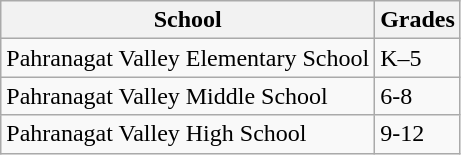<table class="wikitable">
<tr>
<th>School</th>
<th>Grades</th>
</tr>
<tr>
<td>Pahranagat Valley Elementary School</td>
<td>K–5</td>
</tr>
<tr>
<td>Pahranagat Valley Middle School</td>
<td>6-8</td>
</tr>
<tr>
<td>Pahranagat Valley High School</td>
<td>9-12</td>
</tr>
</table>
